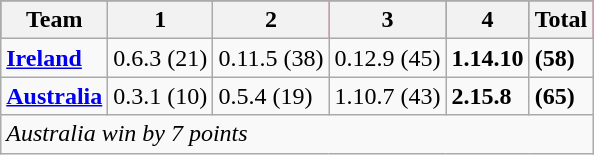<table class="wikitable">
<tr style="background:#f03;">
<th>Team</th>
<th>1</th>
<th>2</th>
<th>3</th>
<th>4</th>
<th>Total</th>
</tr>
<tr>
<td> <strong><a href='#'>Ireland</a></strong></td>
<td>0.6.3 (21)</td>
<td>0.11.5 (38)</td>
<td>0.12.9 (45)</td>
<td><strong>1.14.10</strong></td>
<td><strong>(58)</strong></td>
</tr>
<tr>
<td> <strong><a href='#'>Australia</a></strong></td>
<td>0.3.1 (10)</td>
<td>0.5.4 (19)</td>
<td>1.10.7 (43)</td>
<td><strong>2.15.8</strong></td>
<td><strong>(65)</strong></td>
</tr>
<tr>
<td colspan="6"><em>Australia win by 7 points</em></td>
</tr>
</table>
